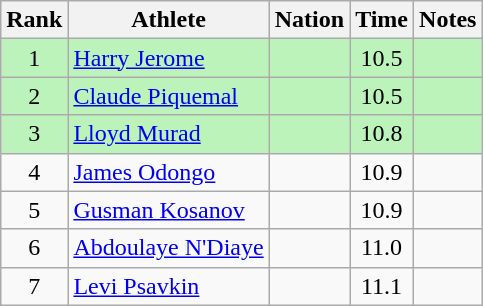<table class="wikitable sortable" style="text-align:center">
<tr>
<th>Rank</th>
<th>Athlete</th>
<th>Nation</th>
<th>Time</th>
<th>Notes</th>
</tr>
<tr bgcolor=bbf3bb>
<td>1</td>
<td align=left><a href='#'>Harry Jerome</a></td>
<td align=left></td>
<td>10.5</td>
<td></td>
</tr>
<tr bgcolor=bbf3bb>
<td>2</td>
<td align=left><a href='#'>Claude Piquemal</a></td>
<td align=left></td>
<td>10.5</td>
<td></td>
</tr>
<tr bgcolor=bbf3bb>
<td>3</td>
<td align=left><a href='#'>Lloyd Murad</a></td>
<td align=left></td>
<td>10.8</td>
<td></td>
</tr>
<tr>
<td>4</td>
<td align=left><a href='#'>James Odongo</a></td>
<td align=left></td>
<td>10.9</td>
<td></td>
</tr>
<tr>
<td>5</td>
<td align=left><a href='#'>Gusman Kosanov</a></td>
<td align=left></td>
<td>10.9</td>
<td></td>
</tr>
<tr>
<td>6</td>
<td align=left><a href='#'>Abdoulaye N'Diaye</a></td>
<td align=left></td>
<td>11.0</td>
<td></td>
</tr>
<tr>
<td>7</td>
<td align=left><a href='#'>Levi Psavkin</a></td>
<td align=left></td>
<td>11.1</td>
<td></td>
</tr>
</table>
